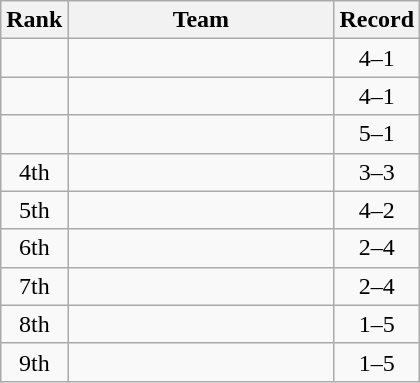<table class=wikitable style="text-align:center;">
<tr>
<th>Rank</th>
<th width=170>Team</th>
<th>Record</th>
</tr>
<tr>
<td></td>
<td align=left></td>
<td>4–1</td>
</tr>
<tr>
<td></td>
<td align=left></td>
<td>4–1</td>
</tr>
<tr>
<td></td>
<td align=left></td>
<td>5–1</td>
</tr>
<tr>
<td>4th</td>
<td align=left></td>
<td>3–3</td>
</tr>
<tr>
<td>5th</td>
<td align=left></td>
<td>4–2</td>
</tr>
<tr>
<td>6th</td>
<td align=left></td>
<td>2–4</td>
</tr>
<tr>
<td>7th</td>
<td align=left></td>
<td>2–4</td>
</tr>
<tr>
<td>8th</td>
<td align=left></td>
<td>1–5</td>
</tr>
<tr>
<td>9th</td>
<td align=left></td>
<td>1–5</td>
</tr>
</table>
